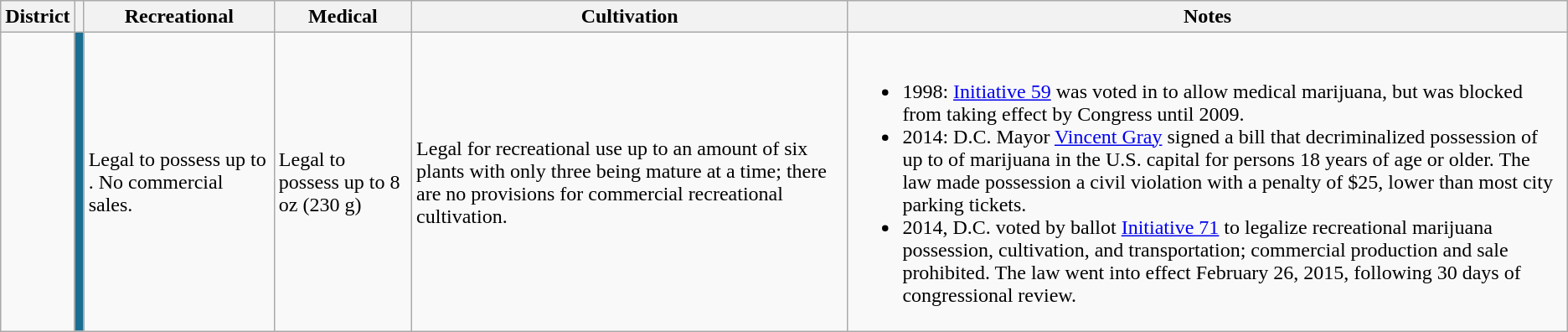<table class="wikitable sortable sticky-header">
<tr>
<th>District</th>
<th></th>
<th>Recreational</th>
<th>Medical</th>
<th>Cultivation</th>
<th class="unsortable">Notes</th>
</tr>
<tr>
<td></td>
<td style="background:#196E92;"></td>
<td>Legal to possess up to . No commercial sales.</td>
<td>Legal to possess up to 8 oz (230 g)</td>
<td>Legal for recreational use up to an amount of six plants with only three being mature at a time; there are no provisions for commercial recreational cultivation.</td>
<td><br><ul><li>1998: <a href='#'>Initiative 59</a> was voted in to allow medical marijuana, but was blocked from taking effect by Congress until 2009.</li><li>2014: D.C. Mayor <a href='#'>Vincent Gray</a> signed a bill that decriminalized possession of up to  of marijuana in the U.S. capital for persons 18 years of age or older. The law made possession a civil violation with a penalty of $25, lower than most city parking tickets.</li><li>2014, D.C. voted by ballot <a href='#'>Initiative 71</a> to legalize recreational marijuana possession, cultivation, and transportation; commercial production and sale prohibited. The law went into effect February 26, 2015, following 30 days of congressional review.</li></ul></td>
</tr>
</table>
